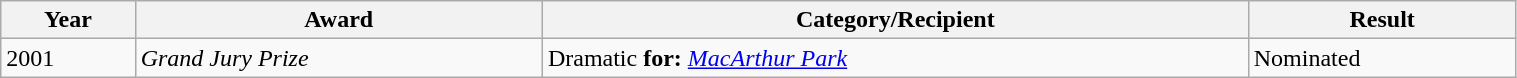<table class="wikitable sortable" width=80% margin=auto>
<tr>
<th>Year</th>
<th>Award</th>
<th>Category/Recipient</th>
<th>Result</th>
</tr>
<tr>
<td>2001</td>
<td><em>Grand Jury Prize</em></td>
<td>Dramatic <strong>for:</strong> <em><a href='#'>MacArthur Park</a></em></td>
<td>Nominated</td>
</tr>
</table>
